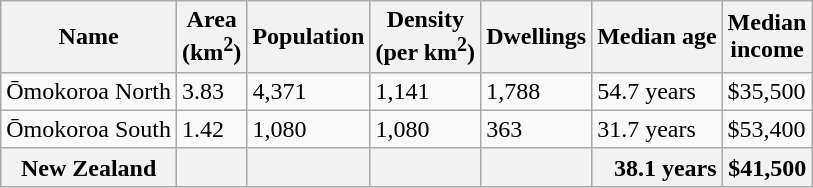<table class="wikitable defaultright col1left">
<tr>
<th>Name</th>
<th>Area<br>(km<sup>2</sup>)</th>
<th>Population</th>
<th>Density<br>(per km<sup>2</sup>)</th>
<th>Dwellings</th>
<th>Median age</th>
<th>Median<br>income</th>
</tr>
<tr>
<td>Ōmokoroa North</td>
<td>3.83</td>
<td>4,371</td>
<td>1,141</td>
<td>1,788</td>
<td>54.7 years</td>
<td>$35,500</td>
</tr>
<tr>
<td>Ōmokoroa South</td>
<td>1.42</td>
<td>1,080</td>
<td>1,080</td>
<td>363</td>
<td>31.7 years</td>
<td>$53,400</td>
</tr>
<tr>
<th>New Zealand</th>
<th></th>
<th></th>
<th></th>
<th></th>
<th style="text-align:right;">38.1 years</th>
<th style="text-align:right;">$41,500</th>
</tr>
</table>
